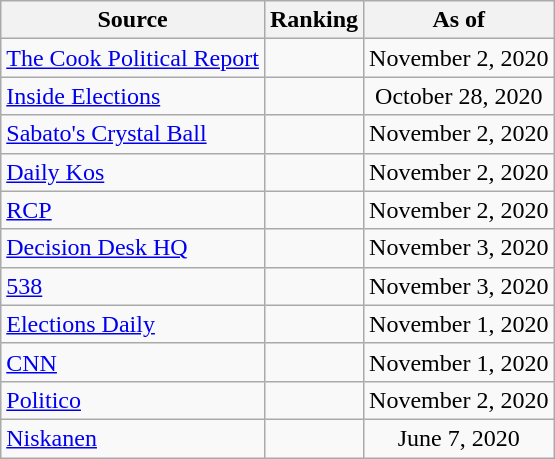<table class="wikitable" style="text-align:center">
<tr>
<th>Source</th>
<th>Ranking</th>
<th>As of</th>
</tr>
<tr>
<td align=left><a href='#'>The Cook Political Report</a></td>
<td></td>
<td>November 2, 2020</td>
</tr>
<tr>
<td align=left><a href='#'>Inside Elections</a></td>
<td></td>
<td>October 28, 2020</td>
</tr>
<tr>
<td align=left><a href='#'>Sabato's Crystal Ball</a></td>
<td></td>
<td>November 2, 2020</td>
</tr>
<tr>
<td align="left"><a href='#'>Daily Kos</a></td>
<td></td>
<td>November 2, 2020</td>
</tr>
<tr>
<td align="left"><a href='#'>RCP</a></td>
<td></td>
<td>November 2, 2020</td>
</tr>
<tr>
<td align="left"><a href='#'>Decision Desk HQ</a></td>
<td></td>
<td>November 3, 2020</td>
</tr>
<tr>
<td align="left"><a href='#'>538</a></td>
<td></td>
<td>November 3, 2020</td>
</tr>
<tr>
<td align="left"><a href='#'>Elections Daily</a></td>
<td></td>
<td>November 1, 2020</td>
</tr>
<tr>
<td align="left"><a href='#'>CNN</a></td>
<td></td>
<td>November 1, 2020</td>
</tr>
<tr>
<td align="left"><a href='#'>Politico</a></td>
<td></td>
<td>November 2, 2020</td>
</tr>
<tr>
<td align="left"><a href='#'>Niskanen</a></td>
<td></td>
<td>June 7, 2020</td>
</tr>
</table>
